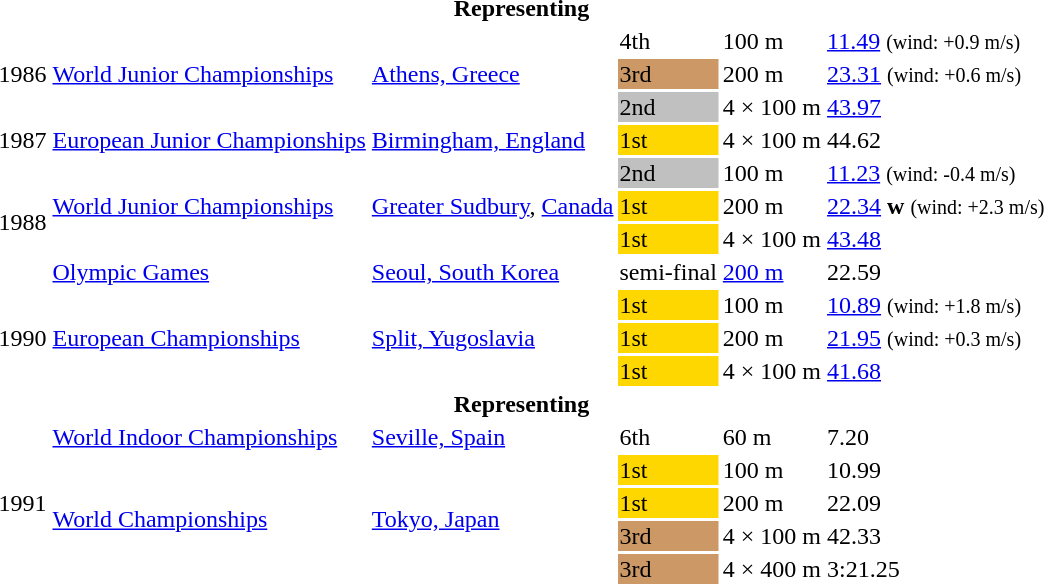<table>
<tr>
<th colspan="6">Representing </th>
</tr>
<tr>
<td rowspan=3>1986</td>
<td rowspan=3><a href='#'>World Junior Championships</a></td>
<td rowspan=3><a href='#'>Athens, Greece</a></td>
<td>4th</td>
<td>100 m</td>
<td><a href='#'>11.49</a> <small>(wind: +0.9 m/s)</small></td>
</tr>
<tr>
<td bgcolor="cc9966">3rd</td>
<td>200 m</td>
<td><a href='#'>23.31</a> <small>(wind: +0.6 m/s)</small></td>
</tr>
<tr>
<td bgcolor="silver">2nd</td>
<td>4 × 100 m</td>
<td><a href='#'>43.97</a></td>
</tr>
<tr>
<td>1987</td>
<td><a href='#'>European Junior Championships</a></td>
<td><a href='#'>Birmingham, England</a></td>
<td bgcolor="gold">1st</td>
<td>4 × 100 m</td>
<td>44.62</td>
</tr>
<tr>
<td rowspan=4>1988</td>
<td rowspan=3><a href='#'>World Junior Championships</a></td>
<td rowspan=3><a href='#'>Greater Sudbury</a>, <a href='#'>Canada</a></td>
<td bgcolor="silver">2nd</td>
<td>100 m</td>
<td><a href='#'>11.23</a> <small>(wind: -0.4 m/s)</small></td>
</tr>
<tr>
<td bgcolor="gold">1st</td>
<td>200 m</td>
<td><a href='#'>22.34</a> <strong>w</strong> <small>(wind: +2.3 m/s)</small></td>
</tr>
<tr>
<td bgcolor="gold">1st</td>
<td>4 × 100 m</td>
<td><a href='#'>43.48</a></td>
</tr>
<tr>
<td><a href='#'>Olympic Games</a></td>
<td><a href='#'>Seoul, South Korea</a></td>
<td>semi-final</td>
<td><a href='#'>200 m</a></td>
<td>22.59</td>
</tr>
<tr>
<td rowspan=3>1990</td>
<td rowspan=3><a href='#'>European Championships</a></td>
<td rowspan=3><a href='#'>Split, Yugoslavia</a></td>
<td bgcolor="gold">1st</td>
<td>100 m</td>
<td><a href='#'>10.89</a> <small>(wind: +1.8 m/s)</small></td>
</tr>
<tr>
<td bgcolor="gold">1st</td>
<td>200 m</td>
<td><a href='#'>21.95</a> <small>(wind: +0.3 m/s)</small></td>
</tr>
<tr>
<td bgcolor="gold">1st</td>
<td>4 × 100 m</td>
<td><a href='#'>41.68</a></td>
</tr>
<tr>
<th colspan="6">Representing </th>
</tr>
<tr>
<td rowspan=5>1991</td>
<td><a href='#'>World Indoor Championships</a></td>
<td><a href='#'>Seville, Spain</a></td>
<td>6th</td>
<td>60 m</td>
<td>7.20</td>
</tr>
<tr>
<td rowspan=4><a href='#'>World Championships</a></td>
<td rowspan=4><a href='#'>Tokyo, Japan</a></td>
<td bgcolor="gold">1st</td>
<td>100 m</td>
<td>10.99</td>
</tr>
<tr>
<td bgcolor="gold">1st</td>
<td>200 m</td>
<td>22.09</td>
</tr>
<tr>
<td bgcolor="cc9966">3rd</td>
<td>4 × 100 m</td>
<td>42.33</td>
</tr>
<tr>
<td bgcolor="cc9966">3rd</td>
<td>4 × 400 m</td>
<td>3:21.25</td>
</tr>
</table>
